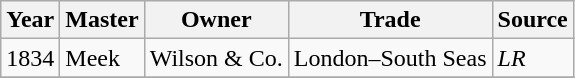<table class=" wikitable">
<tr>
<th>Year</th>
<th>Master</th>
<th>Owner</th>
<th>Trade</th>
<th>Source</th>
</tr>
<tr>
<td>1834</td>
<td>Meek</td>
<td>Wilson & Co.</td>
<td>London–South Seas</td>
<td><em>LR</em></td>
</tr>
<tr>
</tr>
</table>
